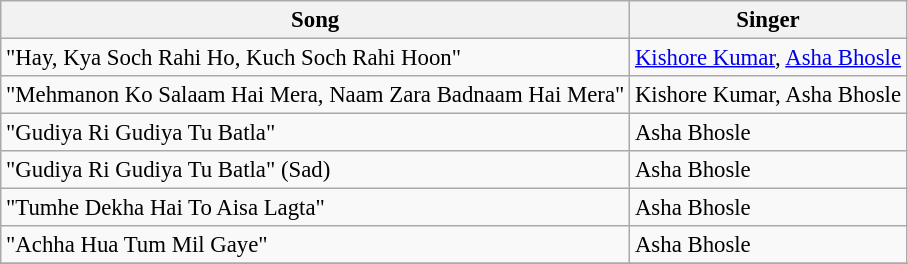<table class="wikitable" style="font-size:95%;">
<tr>
<th>Song</th>
<th>Singer</th>
</tr>
<tr>
<td>"Hay, Kya Soch Rahi Ho, Kuch Soch Rahi Hoon"</td>
<td><a href='#'>Kishore Kumar</a>, <a href='#'>Asha Bhosle</a></td>
</tr>
<tr>
<td>"Mehmanon Ko Salaam Hai Mera, Naam Zara Badnaam Hai Mera"</td>
<td>Kishore Kumar, Asha Bhosle</td>
</tr>
<tr>
<td>"Gudiya Ri Gudiya Tu Batla"</td>
<td>Asha Bhosle</td>
</tr>
<tr>
<td>"Gudiya Ri Gudiya Tu Batla" (Sad)</td>
<td>Asha Bhosle</td>
</tr>
<tr>
<td>"Tumhe Dekha Hai To Aisa Lagta"</td>
<td>Asha Bhosle</td>
</tr>
<tr>
<td>"Achha Hua Tum Mil Gaye"</td>
<td>Asha Bhosle</td>
</tr>
<tr>
</tr>
</table>
